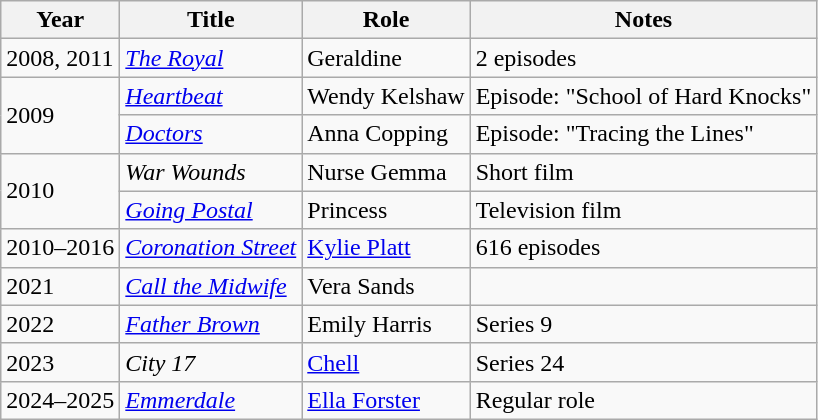<table class="wikitable sortable">
<tr>
<th>Year</th>
<th>Title</th>
<th class="unsortable">Role</th>
<th class="unsortable">Notes</th>
</tr>
<tr>
<td>2008, 2011</td>
<td><em><a href='#'>The Royal</a></em></td>
<td>Geraldine</td>
<td>2 episodes</td>
</tr>
<tr>
<td rowspan=2>2009</td>
<td><em><a href='#'>Heartbeat</a></em></td>
<td>Wendy Kelshaw</td>
<td>Episode: "School of Hard Knocks"</td>
</tr>
<tr>
<td><em><a href='#'>Doctors</a></em></td>
<td>Anna Copping</td>
<td>Episode: "Tracing the Lines"</td>
</tr>
<tr>
<td rowspan=2>2010</td>
<td><em>War Wounds</em></td>
<td>Nurse Gemma</td>
<td>Short film</td>
</tr>
<tr>
<td><em><a href='#'>Going Postal</a></em></td>
<td>Princess</td>
<td>Television film</td>
</tr>
<tr>
<td>2010–2016</td>
<td><em><a href='#'>Coronation Street</a></em></td>
<td><a href='#'>Kylie Platt</a></td>
<td>616 episodes</td>
</tr>
<tr>
<td>2021</td>
<td><em><a href='#'>Call the Midwife</a></em></td>
<td>Vera Sands</td>
<td></td>
</tr>
<tr>
<td>2022</td>
<td><em><a href='#'>Father Brown</a></em></td>
<td>Emily Harris</td>
<td>Series 9</td>
</tr>
<tr>
<td>2023</td>
<td><em>City 17</em></td>
<td><a href='#'>Chell</a></td>
<td>Series 24</td>
</tr>
<tr>
<td>2024–2025</td>
<td><em><a href='#'>Emmerdale</a></em></td>
<td><a href='#'>Ella Forster</a></td>
<td>Regular role</td>
</tr>
</table>
